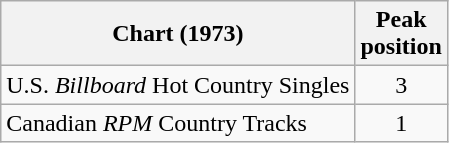<table class="wikitable">
<tr>
<th align="left">Chart (1973)</th>
<th align="center">Peak<br>position</th>
</tr>
<tr>
<td align="left">U.S. <em>Billboard</em> Hot Country Singles</td>
<td align="center">3</td>
</tr>
<tr>
<td align="left">Canadian <em>RPM</em> Country Tracks</td>
<td align="center">1</td>
</tr>
</table>
